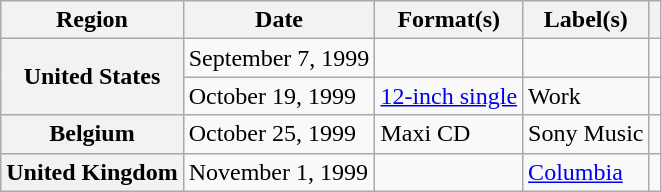<table class="wikitable plainrowheaders">
<tr>
<th scope="col">Region</th>
<th scope="col">Date</th>
<th scope="col">Format(s)</th>
<th scope="col">Label(s)</th>
<th scope="col"></th>
</tr>
<tr>
<th scope="row" rowspan="2">United States</th>
<td>September 7, 1999</td>
<td></td>
<td></td>
<td></td>
</tr>
<tr>
<td>October 19, 1999</td>
<td><a href='#'>12-inch single</a></td>
<td>Work</td>
<td></td>
</tr>
<tr>
<th scope="row">Belgium</th>
<td>October 25, 1999</td>
<td>Maxi CD</td>
<td>Sony Music</td>
<td></td>
</tr>
<tr>
<th scope="row">United Kingdom</th>
<td>November 1, 1999</td>
<td></td>
<td><a href='#'>Columbia</a></td>
<td></td>
</tr>
</table>
